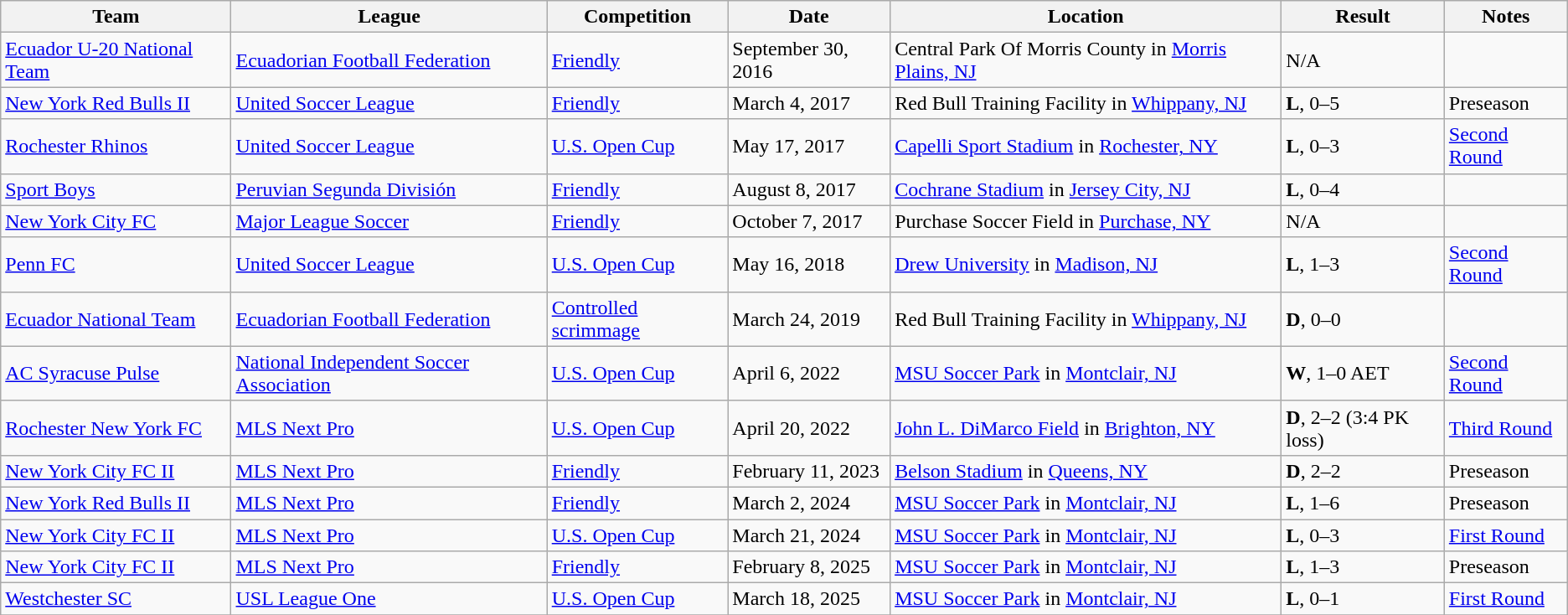<table class="wikitable">
<tr>
<th>Team</th>
<th>League</th>
<th>Competition</th>
<th>Date</th>
<th>Location</th>
<th>Result</th>
<th>Notes</th>
</tr>
<tr>
<td> <a href='#'>Ecuador U-20 National Team</a></td>
<td><a href='#'>Ecuadorian Football Federation</a></td>
<td><a href='#'>Friendly</a></td>
<td>September 30, 2016</td>
<td>Central Park Of Morris County in <a href='#'>Morris Plains, NJ</a></td>
<td>N/A</td>
<td></td>
</tr>
<tr>
<td><a href='#'>New York Red Bulls II</a></td>
<td><a href='#'>United Soccer League</a></td>
<td><a href='#'>Friendly</a></td>
<td>March 4, 2017</td>
<td>Red Bull Training Facility in <a href='#'>Whippany, NJ</a></td>
<td><strong>L</strong>, 0–5</td>
<td>Preseason</td>
</tr>
<tr>
<td><a href='#'>Rochester Rhinos</a></td>
<td><a href='#'>United Soccer League</a></td>
<td><a href='#'>U.S. Open Cup</a></td>
<td>May 17, 2017</td>
<td><a href='#'>Capelli Sport Stadium</a> in <a href='#'>Rochester, NY</a></td>
<td><strong>L</strong>, 0–3</td>
<td><a href='#'>Second Round</a></td>
</tr>
<tr>
<td> <a href='#'>Sport Boys</a></td>
<td><a href='#'>Peruvian Segunda División</a></td>
<td><a href='#'>Friendly</a></td>
<td>August 8, 2017</td>
<td><a href='#'>Cochrane Stadium</a> in <a href='#'>Jersey City, NJ</a></td>
<td><strong>L</strong>, 0–4</td>
<td></td>
</tr>
<tr>
<td><a href='#'>New York City FC</a></td>
<td><a href='#'>Major League Soccer</a></td>
<td><a href='#'>Friendly</a></td>
<td>October 7, 2017</td>
<td>Purchase Soccer Field in <a href='#'>Purchase, NY</a></td>
<td>N/A</td>
<td></td>
</tr>
<tr>
<td><a href='#'>Penn FC</a></td>
<td><a href='#'>United Soccer League</a></td>
<td><a href='#'>U.S. Open Cup</a></td>
<td>May 16, 2018</td>
<td><a href='#'>Drew University</a> in <a href='#'>Madison, NJ</a></td>
<td><strong>L</strong>, 1–3</td>
<td><a href='#'>Second Round</a></td>
</tr>
<tr>
<td> <a href='#'>Ecuador National Team</a></td>
<td><a href='#'>Ecuadorian Football Federation</a></td>
<td><a href='#'>Controlled scrimmage</a></td>
<td>March 24, 2019</td>
<td>Red Bull Training Facility in <a href='#'>Whippany, NJ</a></td>
<td><strong>D</strong>, 0–0</td>
<td></td>
</tr>
<tr>
<td><a href='#'>AC Syracuse Pulse</a></td>
<td><a href='#'>National Independent Soccer Association</a></td>
<td><a href='#'>U.S. Open Cup</a></td>
<td>April 6, 2022</td>
<td><a href='#'>MSU Soccer Park</a> in <a href='#'>Montclair, NJ</a></td>
<td><strong>W</strong>, 1–0 AET</td>
<td><a href='#'>Second Round</a></td>
</tr>
<tr>
<td><a href='#'>Rochester New York FC</a></td>
<td><a href='#'>MLS Next Pro</a></td>
<td><a href='#'>U.S. Open Cup</a></td>
<td>April 20, 2022</td>
<td><a href='#'>John L. DiMarco Field</a> in <a href='#'>Brighton, NY</a></td>
<td><strong>D</strong>, 2–2 (3:4 PK loss)</td>
<td><a href='#'>Third Round</a></td>
</tr>
<tr>
<td><a href='#'>New York City FC II</a></td>
<td><a href='#'>MLS Next Pro</a></td>
<td><a href='#'>Friendly</a></td>
<td>February 11, 2023</td>
<td><a href='#'>Belson Stadium</a> in <a href='#'>Queens, NY</a></td>
<td><strong>D</strong>, 2–2</td>
<td>Preseason</td>
</tr>
<tr>
<td><a href='#'>New York Red Bulls II</a></td>
<td><a href='#'>MLS Next Pro</a></td>
<td><a href='#'>Friendly</a></td>
<td>March 2, 2024</td>
<td><a href='#'>MSU Soccer Park</a> in <a href='#'>Montclair, NJ</a></td>
<td><strong>L</strong>, 1–6</td>
<td>Preseason</td>
</tr>
<tr>
<td><a href='#'>New York City FC II</a></td>
<td><a href='#'>MLS Next Pro</a></td>
<td><a href='#'>U.S. Open Cup</a></td>
<td>March 21, 2024</td>
<td><a href='#'>MSU Soccer Park</a> in <a href='#'>Montclair, NJ</a></td>
<td><strong>L</strong>, 0–3</td>
<td><a href='#'>First Round</a></td>
</tr>
<tr>
<td><a href='#'>New York City FC II</a></td>
<td><a href='#'>MLS Next Pro</a></td>
<td><a href='#'>Friendly</a></td>
<td>February 8, 2025</td>
<td><a href='#'>MSU Soccer Park</a> in <a href='#'>Montclair, NJ</a></td>
<td><strong>L</strong>, 1–3</td>
<td>Preseason</td>
</tr>
<tr>
<td><a href='#'>Westchester SC</a></td>
<td><a href='#'>USL League One</a></td>
<td><a href='#'>U.S. Open Cup</a></td>
<td>March 18, 2025</td>
<td><a href='#'>MSU Soccer Park</a> in <a href='#'>Montclair, NJ</a></td>
<td><strong>L</strong>, 0–1</td>
<td><a href='#'>First Round</a></td>
</tr>
<tr>
</tr>
</table>
